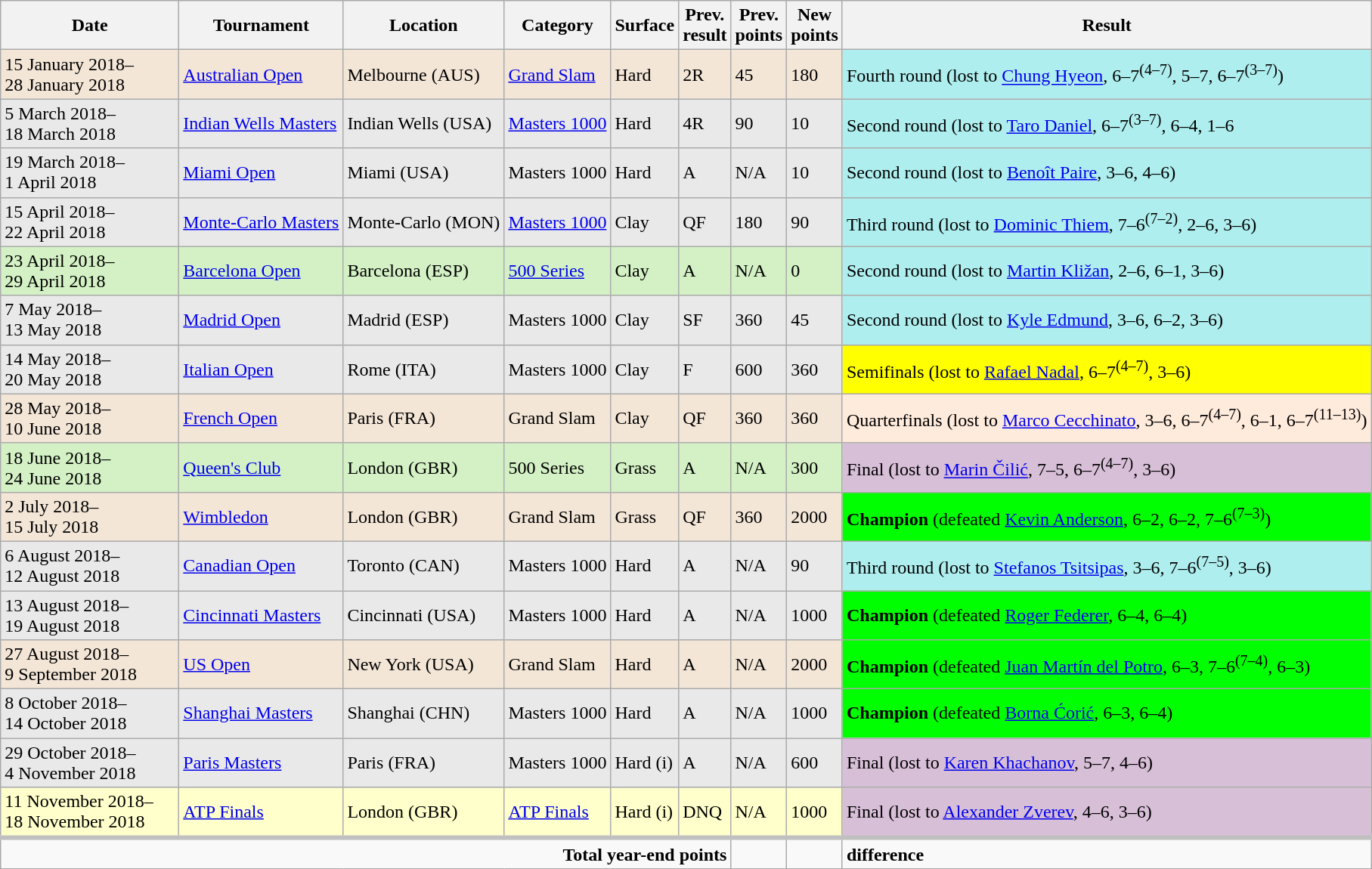<table class="wikitable" style="text-align:left">
<tr>
<th style="width:150px">Date</th>
<th>Tournament</th>
<th>Location</th>
<th>Category</th>
<th>Surface</th>
<th>Prev.<br>result</th>
<th>Prev.<br>points</th>
<th>New<br>points</th>
<th>Result</th>
</tr>
<tr style="background:#F3E6D7;">
<td>15 January 2018–<br>28 January 2018</td>
<td><a href='#'>Australian Open</a></td>
<td>Melbourne (AUS)</td>
<td><a href='#'>Grand Slam</a></td>
<td>Hard</td>
<td>2R</td>
<td>45</td>
<td>180</td>
<td style="background:#afeeee;">Fourth round (lost to <a href='#'>Chung Hyeon</a>, 6–7<sup>(4–7)</sup>, 5–7, 6–7<sup>(3–7)</sup>)</td>
</tr>
<tr style="background:#E9E9E9;">
<td>5 March 2018–<br>18 March 2018</td>
<td><a href='#'>Indian Wells Masters</a></td>
<td>Indian Wells (USA)</td>
<td><a href='#'>Masters 1000</a></td>
<td>Hard</td>
<td>4R</td>
<td>90</td>
<td>10</td>
<td style="background:#afeeee;">Second round (lost to <a href='#'>Taro Daniel</a>, 6–7<sup>(3–7)</sup>, 6–4, 1–6</td>
</tr>
<tr style="background:#E9E9E9;">
<td>19 March 2018–<br>1 April 2018</td>
<td><a href='#'>Miami Open</a></td>
<td>Miami (USA)</td>
<td>Masters 1000</td>
<td>Hard</td>
<td>A</td>
<td>N/A</td>
<td>10</td>
<td style="background:#afeeee;">Second round (lost to <a href='#'>Benoît Paire</a>, 3–6, 4–6)</td>
</tr>
<tr style="background:#E9E9E9;">
<td>15 April 2018–<br> 22 April 2018</td>
<td><a href='#'>Monte-Carlo Masters</a></td>
<td>Monte-Carlo (MON)</td>
<td><a href='#'>Masters 1000</a></td>
<td>Clay</td>
<td>QF</td>
<td>180</td>
<td>90</td>
<td style="background:#afeeee;">Third round (lost to <a href='#'>Dominic Thiem</a>, 7–6<sup>(7–2)</sup>, 2–6, 3–6)</td>
</tr>
<tr style="background:#D4F1C5;">
<td>23 April 2018–<br> 29 April 2018</td>
<td><a href='#'>Barcelona Open</a></td>
<td>Barcelona (ESP)</td>
<td><a href='#'>500 Series</a></td>
<td>Clay</td>
<td>A</td>
<td>N/A</td>
<td>0</td>
<td style="background:#afeeee;">Second round (lost to <a href='#'>Martin Kližan</a>, 2–6, 6–1, 3–6)</td>
</tr>
<tr style="background:#E9E9E9;">
<td>7 May 2018–<br> 13 May 2018</td>
<td><a href='#'>Madrid Open</a></td>
<td>Madrid (ESP)</td>
<td>Masters 1000</td>
<td>Clay</td>
<td>SF</td>
<td>360</td>
<td>45</td>
<td style="background:#afeeee;">Second round (lost to <a href='#'>Kyle Edmund</a>, 3–6, 6–2, 3–6)</td>
</tr>
<tr style="background:#E9E9E9;">
<td>14 May 2018–<br> 20 May 2018</td>
<td><a href='#'>Italian Open</a></td>
<td>Rome (ITA)</td>
<td>Masters 1000</td>
<td>Clay</td>
<td>F</td>
<td>600</td>
<td>360</td>
<td style="background:yellow;">Semifinals (lost to <a href='#'>Rafael Nadal</a>, 6–7<sup>(4–7)</sup>, 3–6)</td>
</tr>
<tr style="background:#F3E6D7;">
<td>28 May 2018–<br>10 June 2018</td>
<td><a href='#'>French Open</a></td>
<td>Paris (FRA)</td>
<td>Grand Slam</td>
<td>Clay</td>
<td>QF</td>
<td>360</td>
<td>360</td>
<td style="background:#ffebdc;">Quarterfinals (lost to <a href='#'>Marco Cecchinato</a>, 3–6, 6–7<sup>(4–7)</sup>, 6–1, 6–7<sup>(11–13)</sup>)</td>
</tr>
<tr style="background:#D4F1C5;">
<td>18 June 2018–<br>24 June 2018</td>
<td><a href='#'>Queen's Club</a></td>
<td>London (GBR)</td>
<td>500 Series</td>
<td>Grass</td>
<td>A</td>
<td>N/A</td>
<td>300</td>
<td style="background:thistle;">Final (lost to <a href='#'>Marin Čilić</a>, 7–5, 6–7<sup>(4–7)</sup>, 3–6)</td>
</tr>
<tr style="background:#F3E6D7;">
<td>2 July 2018–<br>15 July 2018</td>
<td><a href='#'>Wimbledon</a></td>
<td>London (GBR)</td>
<td>Grand Slam</td>
<td>Grass</td>
<td>QF</td>
<td>360</td>
<td>2000</td>
<td style="background:lime;"><strong>Champion</strong> (defeated <a href='#'>Kevin Anderson</a>, 6–2, 6–2, 7–6<sup>(7–3)</sup>)</td>
</tr>
<tr style="background:#E9E9E9;">
<td>6 August 2018–<br>12 August 2018</td>
<td><a href='#'>Canadian Open</a></td>
<td>Toronto (CAN)</td>
<td>Masters 1000</td>
<td>Hard</td>
<td>A</td>
<td>N/A</td>
<td>90</td>
<td style="background:#afeeee;">Third round (lost to <a href='#'>Stefanos Tsitsipas</a>, 3–6, 7–6<sup>(7–5)</sup>, 3–6)</td>
</tr>
<tr style="background:#E9E9E9;">
<td>13 August 2018–<br>19 August 2018</td>
<td><a href='#'>Cincinnati Masters</a></td>
<td>Cincinnati (USA)</td>
<td>Masters 1000</td>
<td>Hard</td>
<td>A</td>
<td>N/A</td>
<td>1000</td>
<td style="background:lime;"><strong>Champion</strong> (defeated <a href='#'>Roger Federer</a>, 6–4, 6–4)</td>
</tr>
<tr style="background:#F3E6D7;">
<td>27 August 2018–<br>9 September 2018</td>
<td><a href='#'>US Open</a></td>
<td>New York (USA)</td>
<td>Grand Slam</td>
<td>Hard</td>
<td>A</td>
<td>N/A</td>
<td>2000</td>
<td style="background:lime;"><strong>Champion</strong> (defeated <a href='#'>Juan Martín del Potro</a>, 6–3, 7–6<sup>(7–4)</sup>, 6–3)</td>
</tr>
<tr style="background:#E9E9E9;">
<td>8 October 2018–<br>14 October 2018</td>
<td><a href='#'>Shanghai Masters</a></td>
<td>Shanghai (CHN)</td>
<td>Masters 1000</td>
<td>Hard</td>
<td>A</td>
<td>N/A</td>
<td>1000</td>
<td style="background:lime;"><strong>Champion</strong> (defeated <a href='#'>Borna Ćorić</a>, 6–3, 6–4)</td>
</tr>
<tr style="background:#E9E9E9;">
<td>29 October 2018–<br>4 November 2018</td>
<td><a href='#'>Paris Masters</a></td>
<td>Paris (FRA)</td>
<td>Masters 1000</td>
<td>Hard (i)</td>
<td>A</td>
<td>N/A</td>
<td>600</td>
<td style="background:thistle;">Final (lost to <a href='#'>Karen Khachanov</a>, 5–7, 4–6)</td>
</tr>
<tr style="background:#ffffcc;">
<td>11 November 2018–<br>18 November 2018</td>
<td><a href='#'>ATP Finals</a></td>
<td>London (GBR)</td>
<td><a href='#'>ATP Finals</a></td>
<td>Hard (i)</td>
<td>DNQ</td>
<td>N/A</td>
<td>1000</td>
<td style="background:thistle;">Final (lost to <a href='#'>Alexander Zverev</a>, 4–6, 3–6)</td>
</tr>
<tr style="border-top:4px solid silver;">
<td colspan=6 align=right><strong>Total year-end points</strong></td>
<td></td>
<td></td>
<td>  <strong>difference</strong></td>
</tr>
</table>
